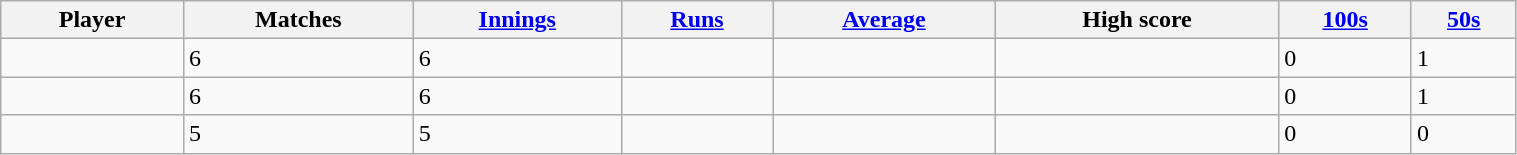<table class="wikitable sortable" style="width:80%;">
<tr>
<th>Player</th>
<th>Matches</th>
<th><a href='#'>Innings</a></th>
<th><a href='#'>Runs</a></th>
<th><a href='#'>Average</a></th>
<th>High score</th>
<th><a href='#'>100s</a></th>
<th><a href='#'>50s</a></th>
</tr>
<tr>
<td></td>
<td>6</td>
<td>6</td>
<td></td>
<td></td>
<td></td>
<td>0</td>
<td>1</td>
</tr>
<tr>
<td></td>
<td>6</td>
<td>6</td>
<td></td>
<td></td>
<td></td>
<td>0</td>
<td>1</td>
</tr>
<tr>
<td></td>
<td>5</td>
<td>5</td>
<td></td>
<td></td>
<td></td>
<td>0</td>
<td>0</td>
</tr>
</table>
